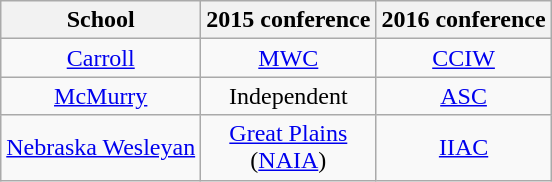<table class="wikitable sortable">
<tr>
<th>School</th>
<th>2015 conference</th>
<th>2016 conference</th>
</tr>
<tr style="text-align:center;">
<td><a href='#'>Carroll</a></td>
<td><a href='#'>MWC</a></td>
<td><a href='#'>CCIW</a></td>
</tr>
<tr style="text-align:center;">
<td><a href='#'>McMurry</a></td>
<td>Independent</td>
<td><a href='#'>ASC</a></td>
</tr>
<tr style="text-align:center;">
<td><a href='#'>Nebraska Wesleyan</a></td>
<td><a href='#'>Great Plains</a><br>(<a href='#'>NAIA</a>)</td>
<td><a href='#'>IIAC</a></td>
</tr>
</table>
